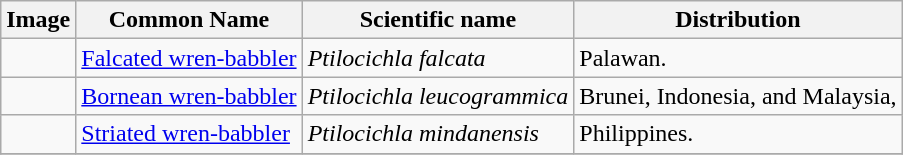<table class="wikitable">
<tr>
<th>Image</th>
<th>Common Name</th>
<th>Scientific name</th>
<th>Distribution</th>
</tr>
<tr>
<td></td>
<td><a href='#'>Falcated wren-babbler</a></td>
<td><em>Ptilocichla falcata</em></td>
<td>Palawan.</td>
</tr>
<tr>
<td></td>
<td><a href='#'>Bornean wren-babbler</a></td>
<td><em>Ptilocichla leucogrammica</em></td>
<td>Brunei, Indonesia, and Malaysia,</td>
</tr>
<tr>
<td></td>
<td><a href='#'>Striated wren-babbler</a></td>
<td><em>Ptilocichla mindanensis</em></td>
<td>Philippines.</td>
</tr>
<tr>
</tr>
</table>
